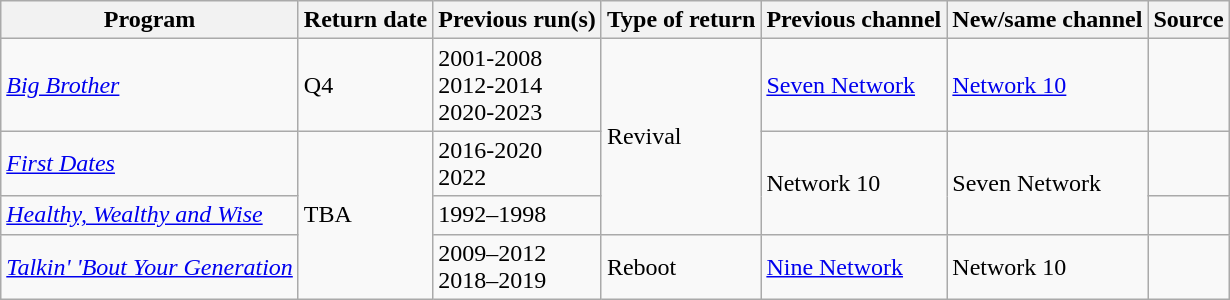<table class="wikitable sortable">
<tr>
<th>Program</th>
<th>Return date</th>
<th>Previous run(s)</th>
<th>Type of return</th>
<th>Previous channel</th>
<th>New/same channel</th>
<th>Source</th>
</tr>
<tr>
<td><em><a href='#'>Big Brother</a></em></td>
<td>Q4</td>
<td>2001-2008<br>2012-2014<br>2020-2023</td>
<td rowspan=3>Revival</td>
<td><a href='#'>Seven Network</a></td>
<td><a href='#'>Network 10</a></td>
<td></td>
</tr>
<tr>
<td><em><a href='#'>First Dates</a></em></td>
<td rowspan=3>TBA</td>
<td>2016-2020<br>2022</td>
<td rowspan=2>Network 10</td>
<td rowspan=2>Seven Network</td>
<td></td>
</tr>
<tr>
<td><em><a href='#'>Healthy, Wealthy and Wise</a></em></td>
<td>1992–1998</td>
<td></td>
</tr>
<tr>
<td><em><a href='#'>Talkin' 'Bout Your Generation</a></em></td>
<td>2009–2012<br>2018–2019</td>
<td>Reboot</td>
<td><a href='#'>Nine Network</a></td>
<td>Network 10</td>
<td></td>
</tr>
</table>
